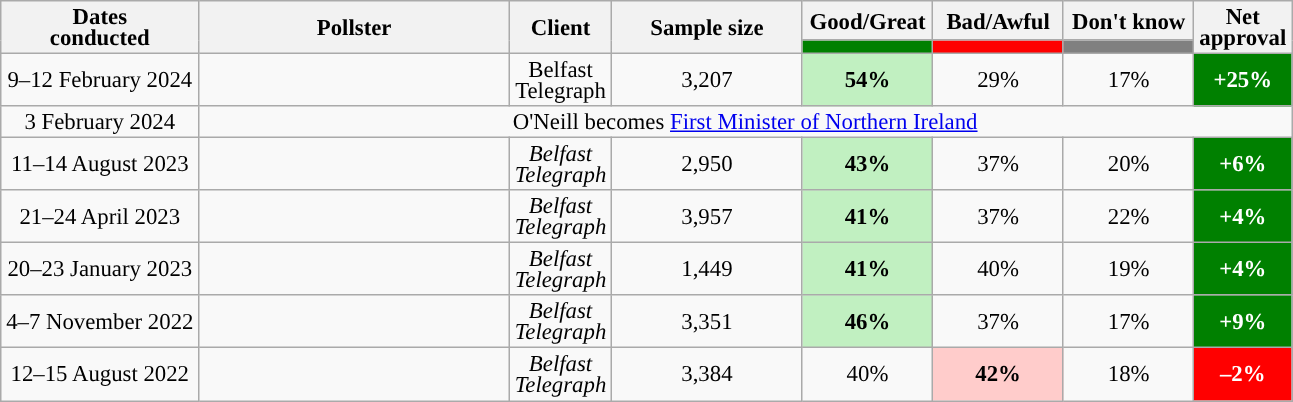<table class="wikitable collapsible sortable mw-datatable" style="text-align:center;font-size:95%;line-height:14px;">
<tr>
<th style="width:125px;" rowspan="2">Dates<br>conducted</th>
<th style="width:200px;" rowspan="2">Pollster</th>
<th style="width:60px;" rowspan="2">Client</th>
<th style="width:120px;" rowspan="2">Sample size</th>
<th class="unsortable" style="width:80px;">Good/Great</th>
<th class="unsortable" style="width: 80px;">Bad/Awful</th>
<th class="unsortable" style="width:80px;">Don't know</th>
<th class="unsortable" style="width:20px;" rowspan="2">Net approval</th>
</tr>
<tr>
<th class="unsortable" style="background:green;width:60px;"></th>
<th class="unsortable" style="background:red;width:60px;"></th>
<th class="unsortable" style="background:grey;width:60px;"></th>
</tr>
<tr>
<td>9–12 February 2024</td>
<td></td>
<td>Belfast Telegraph</td>
<td>3,207</td>
<td style="background:#C1F0C1"><strong>54%</strong></td>
<td>29%</td>
<td>17%</td>
<td style="background:green;color:white"><strong>+25%</strong></td>
</tr>
<tr>
<td>3 February 2024</td>
<td colspan="7">O'Neill becomes <a href='#'>First Minister of Northern Ireland</a></td>
</tr>
<tr>
<td>11–14 August 2023</td>
<td></td>
<td><em>Belfast Telegraph</em></td>
<td>2,950</td>
<td style="background:#C1F0C1"><strong>43%</strong></td>
<td>37%</td>
<td>20%</td>
<td style="background:green;color:white"><strong>+6%</strong></td>
</tr>
<tr>
<td>21–24 April 2023</td>
<td></td>
<td><em>Belfast Telegraph</em></td>
<td>3,957</td>
<td style="background:#C1F0C1"><strong>41%</strong></td>
<td>37%</td>
<td>22%</td>
<td style="background:green;color:white"><strong>+4%</strong></td>
</tr>
<tr>
<td>20–23 January 2023</td>
<td></td>
<td><em>Belfast Telegraph</em></td>
<td>1,449</td>
<td style="background:#C1F0C1"><strong>41%</strong></td>
<td>40%</td>
<td>19%</td>
<td style="background:green;color:white"><strong>+4%</strong></td>
</tr>
<tr>
<td>4–7 November 2022</td>
<td></td>
<td><em>Belfast Telegraph</em></td>
<td>3,351</td>
<td style="background:#C1F0C1"><strong>46%</strong></td>
<td>37%</td>
<td>17%</td>
<td style="background:green;color:white"><strong>+9%</strong></td>
</tr>
<tr>
<td>12–15 August 2022</td>
<td></td>
<td><em>Belfast Telegraph</em></td>
<td>3,384</td>
<td>40%</td>
<td style="background:#ffcccb"><strong>42%</strong></td>
<td>18%</td>
<td style="background:red;color:white"><strong>–2%</strong></td>
</tr>
</table>
